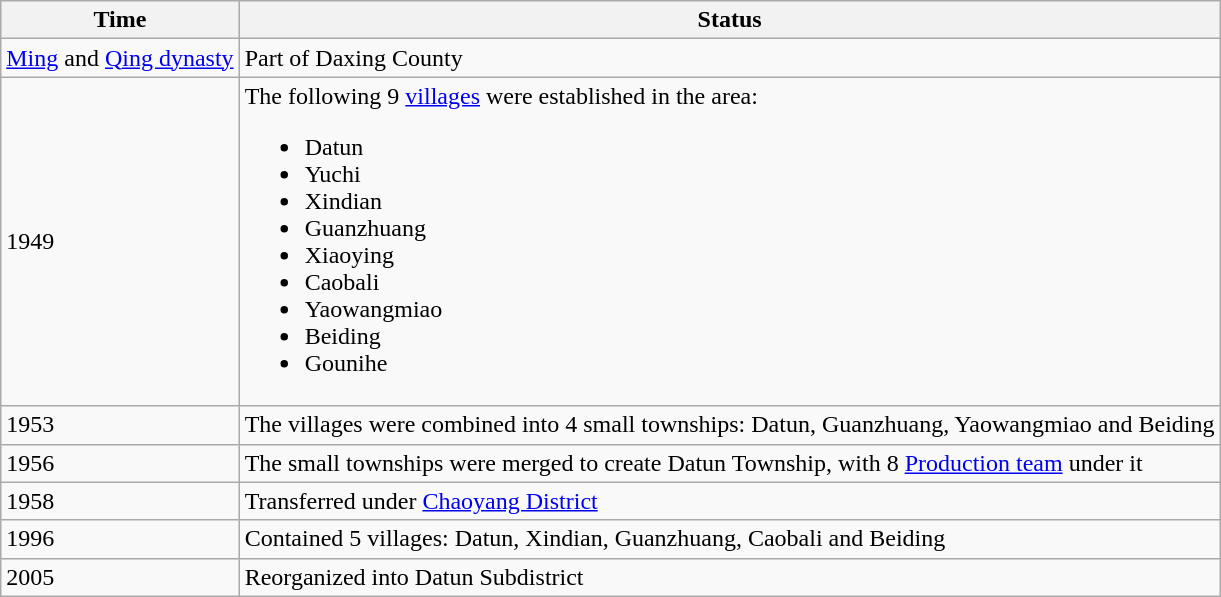<table class="wikitable">
<tr>
<th>Time</th>
<th>Status</th>
</tr>
<tr>
<td><a href='#'>Ming</a> and <a href='#'>Qing dynasty</a></td>
<td>Part of Daxing County</td>
</tr>
<tr>
<td>1949</td>
<td>The following 9 <a href='#'>villages</a> were established in the area:<br><ul><li>Datun</li><li>Yuchi</li><li>Xindian</li><li>Guanzhuang</li><li>Xiaoying</li><li>Caobali</li><li>Yaowangmiao</li><li>Beiding</li><li>Gounihe</li></ul></td>
</tr>
<tr>
<td>1953</td>
<td>The villages were combined into 4 small townships: Datun, Guanzhuang, Yaowangmiao and Beiding</td>
</tr>
<tr>
<td>1956</td>
<td>The small townships were merged to create Datun Township, with 8 <a href='#'>Production team</a> under it</td>
</tr>
<tr>
<td>1958</td>
<td>Transferred under <a href='#'>Chaoyang District</a></td>
</tr>
<tr>
<td>1996</td>
<td>Contained 5 villages: Datun, Xindian, Guanzhuang, Caobali and Beiding</td>
</tr>
<tr>
<td>2005</td>
<td>Reorganized into Datun Subdistrict</td>
</tr>
</table>
